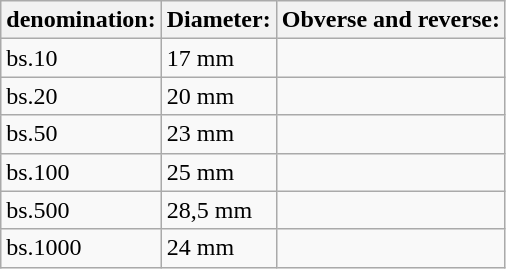<table class="wikitable">
<tr>
<th>denomination:</th>
<th>Diameter:</th>
<th>Obverse and reverse:</th>
</tr>
<tr>
<td>bs.10</td>
<td>17 mm</td>
<td></td>
</tr>
<tr>
<td>bs.20</td>
<td>20 mm</td>
<td></td>
</tr>
<tr>
<td>bs.50</td>
<td>23 mm</td>
<td></td>
</tr>
<tr>
<td>bs.100</td>
<td>25 mm</td>
<td></td>
</tr>
<tr>
<td>bs.500</td>
<td>28,5 mm</td>
<td></td>
</tr>
<tr>
<td>bs.1000</td>
<td>24 mm</td>
<td></td>
</tr>
</table>
